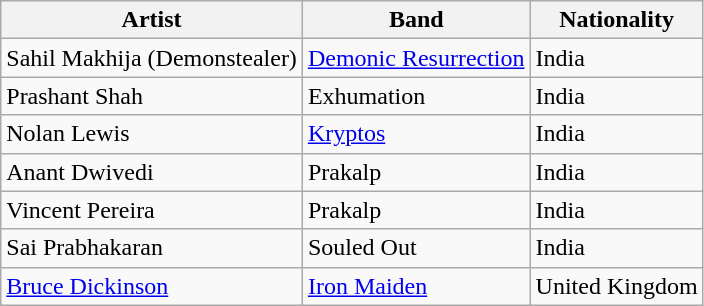<table class="wikitable">
<tr>
<th>Artist</th>
<th>Band</th>
<th>Nationality</th>
</tr>
<tr>
<td>Sahil Makhija (Demonstealer)</td>
<td><a href='#'>Demonic Resurrection</a></td>
<td>India</td>
</tr>
<tr>
<td>Prashant Shah</td>
<td>Exhumation</td>
<td>India</td>
</tr>
<tr>
<td>Nolan Lewis</td>
<td><a href='#'>Kryptos</a></td>
<td>India</td>
</tr>
<tr>
<td>Anant Dwivedi</td>
<td>Prakalp</td>
<td>India</td>
</tr>
<tr>
<td>Vincent Pereira</td>
<td>Prakalp</td>
<td>India</td>
</tr>
<tr>
<td>Sai Prabhakaran</td>
<td>Souled Out</td>
<td>India</td>
</tr>
<tr>
<td><a href='#'>Bruce Dickinson</a></td>
<td><a href='#'>Iron Maiden</a></td>
<td>United Kingdom</td>
</tr>
</table>
